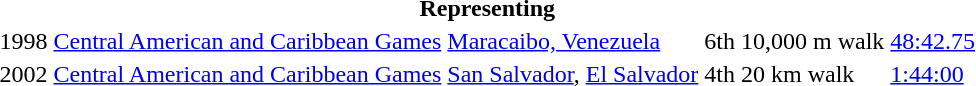<table>
<tr>
<th colspan="6">Representing </th>
</tr>
<tr>
<td>1998</td>
<td><a href='#'>Central American and Caribbean Games</a></td>
<td><a href='#'>Maracaibo, Venezuela</a></td>
<td>6th</td>
<td>10,000 m walk</td>
<td><a href='#'>48:42.75</a></td>
</tr>
<tr>
<td>2002</td>
<td><a href='#'>Central American and Caribbean Games</a></td>
<td><a href='#'>San Salvador</a>, <a href='#'>El Salvador</a></td>
<td>4th</td>
<td>20 km walk</td>
<td><a href='#'>1:44:00</a></td>
</tr>
</table>
